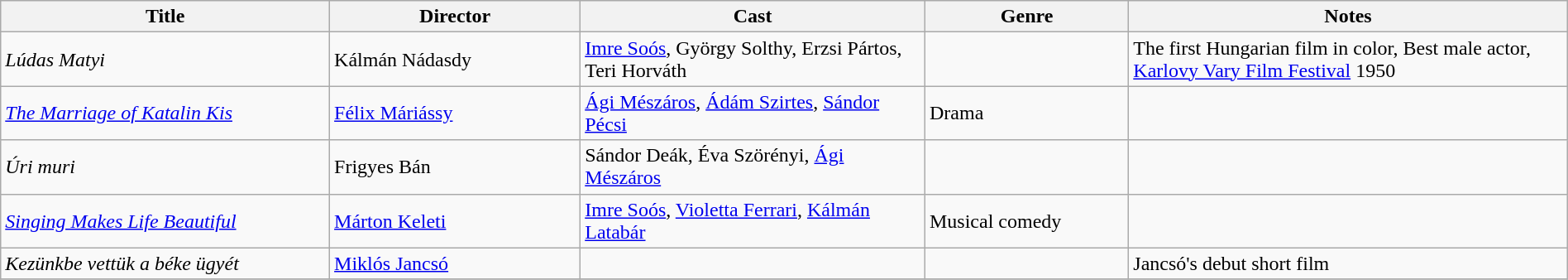<table class="wikitable" width= "100%">
<tr>
<th width=21%>Title</th>
<th width=16%>Director</th>
<th width=22%>Cast</th>
<th width=13%>Genre</th>
<th width=28%>Notes</th>
</tr>
<tr>
<td><em>Lúdas Matyi</em></td>
<td>Kálmán Nádasdy</td>
<td><a href='#'>Imre Soós</a>, György Solthy, Erzsi Pártos, Teri Horváth</td>
<td></td>
<td>The first Hungarian film in color, Best male actor, <a href='#'>Karlovy Vary Film Festival</a> 1950</td>
</tr>
<tr>
<td><em><a href='#'>The Marriage of Katalin Kis</a></em></td>
<td><a href='#'>Félix Máriássy</a></td>
<td><a href='#'>Ági Mészáros</a>, <a href='#'>Ádám Szirtes</a>, <a href='#'>Sándor Pécsi</a></td>
<td>Drama</td>
<td></td>
</tr>
<tr>
<td><em>Úri muri </em></td>
<td>Frigyes Bán</td>
<td>Sándor Deák, Éva Szörényi, <a href='#'>Ági Mészáros</a></td>
<td></td>
<td></td>
</tr>
<tr>
<td><em><a href='#'>Singing Makes Life Beautiful</a></em></td>
<td><a href='#'>Márton Keleti</a></td>
<td><a href='#'>Imre Soós</a>, <a href='#'>Violetta Ferrari</a>, <a href='#'>Kálmán Latabár</a></td>
<td>Musical comedy</td>
<td></td>
</tr>
<tr>
<td><em>Kezünkbe vettük a béke ügyét </em></td>
<td><a href='#'>Miklós Jancsó</a></td>
<td></td>
<td></td>
<td>Jancsó's debut short film</td>
</tr>
<tr>
</tr>
</table>
